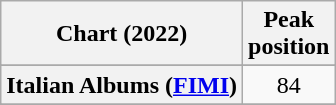<table class="wikitable sortable plainrowheaders" style="text-align:center">
<tr>
<th scope="col">Chart (2022)</th>
<th scope="col">Peak<br>position</th>
</tr>
<tr>
</tr>
<tr>
</tr>
<tr>
</tr>
<tr>
</tr>
<tr>
</tr>
<tr>
</tr>
<tr>
</tr>
<tr>
</tr>
<tr>
<th scope="row">Italian Albums (<a href='#'>FIMI</a>)</th>
<td>84</td>
</tr>
<tr>
</tr>
<tr>
</tr>
<tr>
</tr>
<tr>
</tr>
<tr>
</tr>
<tr>
</tr>
</table>
